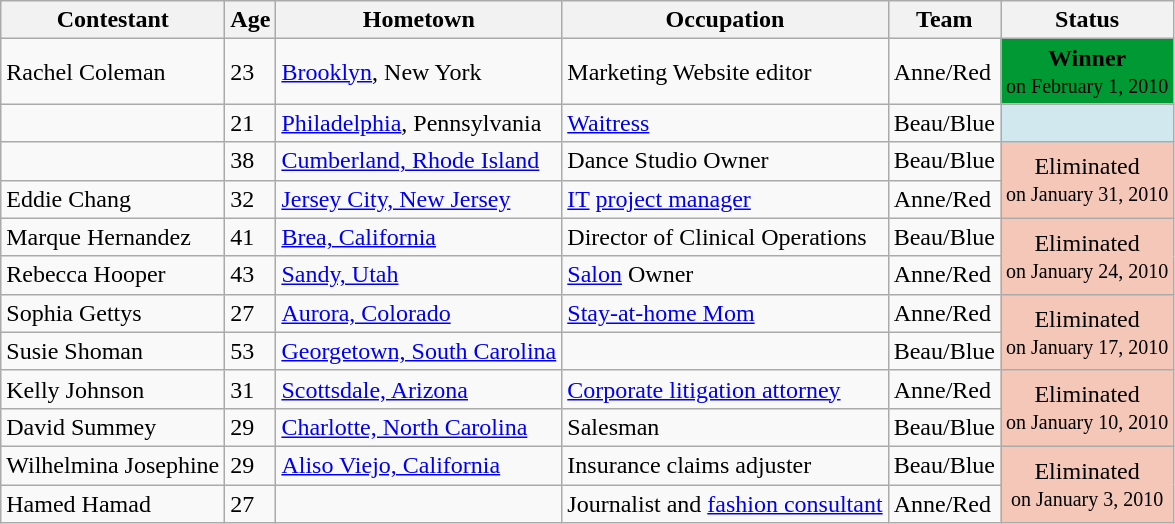<table class="wikitable"  style="border-collapse:collapse;">
<tr>
<th>Contestant</th>
<th>Age</th>
<th>Hometown</th>
<th>Occupation</th>
<th>Team</th>
<th>Status</th>
</tr>
<tr>
<td>Rachel Coleman</td>
<td>23</td>
<td><a href='#'>Brooklyn</a>, New York</td>
<td>Marketing Website editor</td>
<td>Anne/Red</td>
<td style="background:#093; text-align:center;"><span><strong>Winner</strong><br><small>on February 1, 2010</small></span></td>
</tr>
<tr>
<td></td>
<td>21</td>
<td><a href='#'>Philadelphia</a>, Pennsylvania</td>
<td><a href='#'>Waitress</a></td>
<td>Beau/Blue</td>
<td style="background:#d1e8ef; text-align:center;"></td>
</tr>
<tr>
<td></td>
<td>38</td>
<td><a href='#'>Cumberland, Rhode Island</a></td>
<td>Dance Studio Owner</td>
<td>Beau/Blue</td>
<td rowspan=2 style="background:#f4c7b8; text-align:center;">Eliminated<br><small>on January 31, 2010</small></td>
</tr>
<tr>
<td>Eddie Chang</td>
<td>32</td>
<td><a href='#'>Jersey City, New Jersey</a></td>
<td><a href='#'>IT</a> <a href='#'>project manager</a></td>
<td>Anne/Red</td>
</tr>
<tr>
<td>Marque Hernandez</td>
<td>41</td>
<td><a href='#'>Brea, California</a></td>
<td>Director of Clinical Operations</td>
<td>Beau/Blue</td>
<td rowspan=2 style="background:#f4c7b8; text-align:center;">Eliminated<br><small>on January 24, 2010</small></td>
</tr>
<tr>
<td>Rebecca Hooper</td>
<td>43</td>
<td><a href='#'>Sandy, Utah</a></td>
<td><a href='#'>Salon</a> Owner</td>
<td>Anne/Red</td>
</tr>
<tr>
<td>Sophia Gettys</td>
<td>27</td>
<td><a href='#'>Aurora, Colorado</a></td>
<td><a href='#'>Stay-at-home Mom</a></td>
<td>Anne/Red</td>
<td rowspan=2 style="background:#f4c7b8; text-align:center;">Eliminated<br><small>on January 17, 2010</small></td>
</tr>
<tr>
<td>Susie Shoman</td>
<td>53</td>
<td><a href='#'>Georgetown, South Carolina</a></td>
<td></td>
<td>Beau/Blue</td>
</tr>
<tr>
<td>Kelly Johnson</td>
<td>31</td>
<td><a href='#'>Scottsdale, Arizona</a></td>
<td><a href='#'>Corporate litigation attorney</a></td>
<td>Anne/Red</td>
<td rowspan=2 style="background:#f4c7b8; text-align:center;">Eliminated<br><small>on January 10, 2010</small></td>
</tr>
<tr>
<td>David Summey</td>
<td>29</td>
<td><a href='#'>Charlotte, North Carolina</a></td>
<td>Salesman</td>
<td>Beau/Blue</td>
</tr>
<tr>
<td>Wilhelmina Josephine</td>
<td>29</td>
<td><a href='#'>Aliso Viejo, California</a></td>
<td>Insurance claims adjuster</td>
<td>Beau/Blue</td>
<td rowspan=2 style="background:#f4c7b8; text-align:center;">Eliminated<br><small>on January 3, 2010</small></td>
</tr>
<tr>
<td>Hamed Hamad</td>
<td>27</td>
<td></td>
<td>Journalist and <a href='#'>fashion consultant</a></td>
<td>Anne/Red</td>
</tr>
</table>
